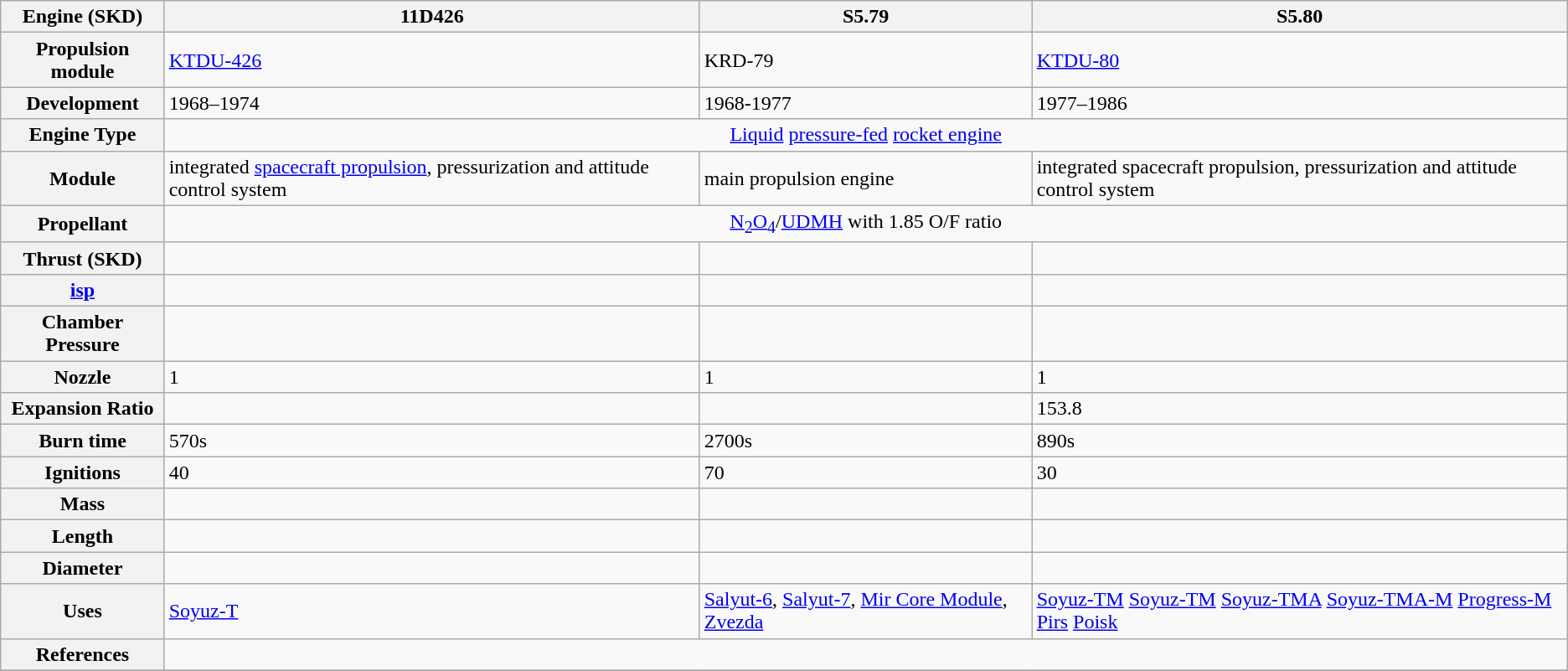<table class="wikitable mw-collapsible">
<tr>
<th>Engine (SKD)</th>
<th>11D426</th>
<th>S5.79</th>
<th>S5.80</th>
</tr>
<tr>
<th>Propulsion module</th>
<td><a href='#'>KTDU-426</a></td>
<td>KRD-79</td>
<td><a href='#'>KTDU-80</a></td>
</tr>
<tr>
<th>Development</th>
<td>1968–1974</td>
<td>1968-1977</td>
<td>1977–1986</td>
</tr>
<tr>
<th>Engine Type</th>
<td colspan="3" style="text-align: center;"><a href='#'>Liquid</a> <a href='#'>pressure-fed</a> <a href='#'>rocket engine</a></td>
</tr>
<tr>
<th>Module</th>
<td>integrated <a href='#'>spacecraft propulsion</a>, pressurization and attitude control system</td>
<td>main propulsion engine</td>
<td>integrated spacecraft propulsion, pressurization and attitude control system</td>
</tr>
<tr>
<th>Propellant</th>
<td colspan="3" style="text-align: center;"><a href='#'>N<sub>2</sub>O<sub>4</sub></a>/<a href='#'>UDMH</a> with 1.85 O/F ratio</td>
</tr>
<tr>
<th>Thrust (SKD)</th>
<td></td>
<td></td>
<td></td>
</tr>
<tr>
<th><a href='#'>isp</a></th>
<td></td>
<td></td>
<td></td>
</tr>
<tr>
<th>Chamber Pressure</th>
<td></td>
<td></td>
<td></td>
</tr>
<tr>
<th>Nozzle</th>
<td>1</td>
<td>1</td>
<td>1</td>
</tr>
<tr>
<th>Expansion Ratio</th>
<td></td>
<td></td>
<td>153.8</td>
</tr>
<tr>
<th>Burn time</th>
<td>570s</td>
<td>2700s</td>
<td>890s</td>
</tr>
<tr>
<th>Ignitions</th>
<td>40</td>
<td>70</td>
<td>30</td>
</tr>
<tr>
<th>Mass</th>
<td></td>
<td></td>
<td></td>
</tr>
<tr>
<th>Length</th>
<td></td>
<td></td>
<td></td>
</tr>
<tr>
<th>Diameter</th>
<td></td>
<td></td>
<td></td>
</tr>
<tr>
<th>Uses</th>
<td><a href='#'>Soyuz-T</a></td>
<td><a href='#'>Salyut-6</a>, <a href='#'>Salyut-7</a>, <a href='#'>Mir Core Module</a>, <a href='#'>Zvezda</a></td>
<td><a href='#'>Soyuz-TM</a> <a href='#'>Soyuz-TM</a> <a href='#'>Soyuz-TMA</a> <a href='#'>Soyuz-TMA-M</a> <a href='#'>Progress-M</a> <a href='#'>Pirs</a> <a href='#'>Poisk</a></td>
</tr>
<tr>
<th>References</th>
<td colspan="3" style="text-align: left;"></td>
</tr>
<tr>
</tr>
</table>
